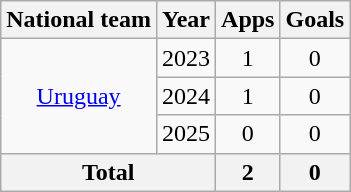<table class="wikitable" style="text-align:center">
<tr>
<th>National team</th>
<th>Year</th>
<th>Apps</th>
<th>Goals</th>
</tr>
<tr>
<td rowspan=3><a href='#'>Uruguay</a></td>
<td>2023</td>
<td>1</td>
<td>0</td>
</tr>
<tr>
<td>2024</td>
<td>1</td>
<td>0</td>
</tr>
<tr>
<td>2025</td>
<td>0</td>
<td>0</td>
</tr>
<tr>
<th colspan=2>Total</th>
<th>2</th>
<th>0</th>
</tr>
</table>
